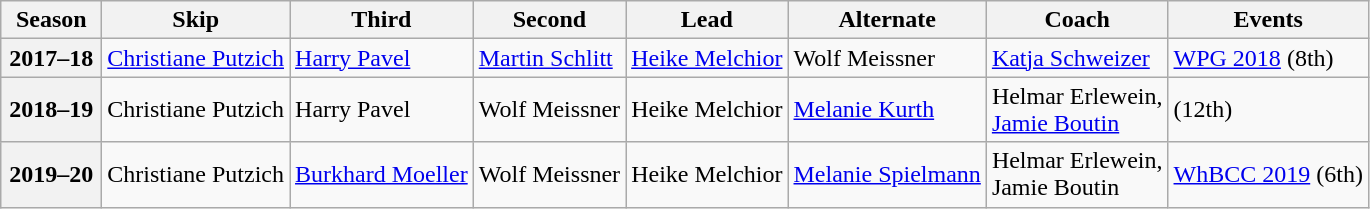<table class="wikitable">
<tr>
<th scope="col" width=60>Season</th>
<th scope="col">Skip</th>
<th scope="col">Third</th>
<th scope="col">Second</th>
<th scope="col">Lead</th>
<th scope="col">Alternate</th>
<th scope="col">Coach</th>
<th scope="col">Events</th>
</tr>
<tr>
<th scope="row">2017–18</th>
<td><a href='#'>Christiane Putzich</a></td>
<td><a href='#'>Harry Pavel</a></td>
<td><a href='#'>Martin Schlitt</a></td>
<td><a href='#'>Heike Melchior</a></td>
<td>Wolf Meissner</td>
<td><a href='#'>Katja Schweizer</a></td>
<td><a href='#'>WPG 2018</a> (8th)</td>
</tr>
<tr>
<th scope="row">2018–19</th>
<td>Christiane Putzich</td>
<td>Harry Pavel</td>
<td>Wolf Meissner</td>
<td>Heike Melchior</td>
<td><a href='#'>Melanie Kurth</a></td>
<td>Helmar Erlewein,<br><a href='#'>Jamie Boutin</a></td>
<td> (12th)</td>
</tr>
<tr>
<th scope="row">2019–20</th>
<td>Christiane Putzich</td>
<td><a href='#'>Burkhard Moeller</a></td>
<td>Wolf Meissner</td>
<td>Heike Melchior</td>
<td><a href='#'>Melanie Spielmann</a></td>
<td>Helmar Erlewein,<br>Jamie Boutin</td>
<td><a href='#'>WhBCC 2019</a> (6th)</td>
</tr>
</table>
